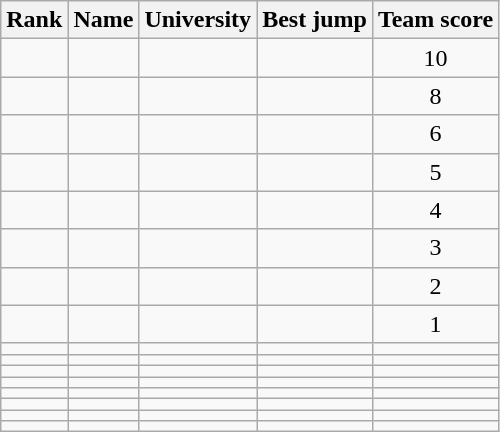<table class="wikitable sortable" style="text-align:center">
<tr>
<th>Rank</th>
<th>Name</th>
<th>University</th>
<th>Best jump</th>
<th>Team score</th>
</tr>
<tr>
<td></td>
<td align=left></td>
<td></td>
<td><strong></strong></td>
<td>10</td>
</tr>
<tr>
<td></td>
<td align=left></td>
<td></td>
<td><strong></strong></td>
<td>8</td>
</tr>
<tr>
<td></td>
<td align=left></td>
<td></td>
<td><strong></strong></td>
<td>6</td>
</tr>
<tr>
<td></td>
<td align=left></td>
<td></td>
<td><strong></strong></td>
<td>5</td>
</tr>
<tr>
<td></td>
<td align=left></td>
<td></td>
<td><strong></strong></td>
<td>4</td>
</tr>
<tr>
<td></td>
<td align=left></td>
<td></td>
<td><strong></strong></td>
<td>3</td>
</tr>
<tr>
<td></td>
<td align=left></td>
<td></td>
<td><strong></strong></td>
<td>2</td>
</tr>
<tr>
<td></td>
<td align=left></td>
<td></td>
<td><strong></strong></td>
<td>1</td>
</tr>
<tr>
<td></td>
<td align=left></td>
<td></td>
<td><strong></strong></td>
<td></td>
</tr>
<tr>
<td></td>
<td align=left></td>
<td></td>
<td><strong></strong></td>
<td></td>
</tr>
<tr>
<td></td>
<td align=left></td>
<td></td>
<td><strong></strong></td>
<td></td>
</tr>
<tr>
<td></td>
<td align=left></td>
<td></td>
<td><strong></strong></td>
<td></td>
</tr>
<tr>
<td></td>
<td align=left></td>
<td></td>
<td><strong></strong></td>
<td></td>
</tr>
<tr>
<td></td>
<td align=left></td>
<td></td>
<td><strong></strong></td>
<td></td>
</tr>
<tr>
<td></td>
<td align=left></td>
<td></td>
<td><strong></strong></td>
<td></td>
</tr>
<tr>
<td></td>
<td align=left></td>
<td></td>
<td><strong></strong></td>
<td></td>
</tr>
</table>
